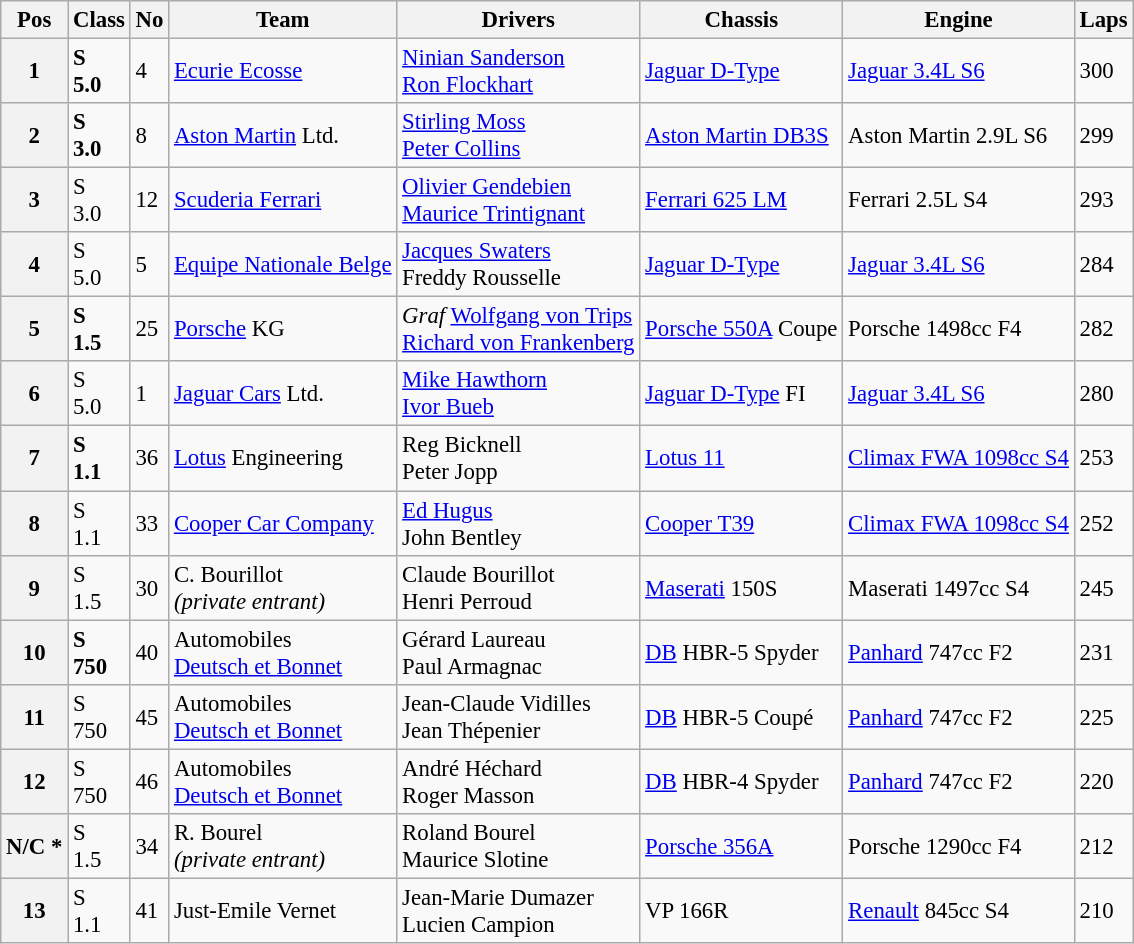<table class="wikitable" style="font-size: 95%;">
<tr>
<th>Pos</th>
<th>Class</th>
<th>No</th>
<th>Team</th>
<th>Drivers</th>
<th>Chassis</th>
<th>Engine</th>
<th>Laps</th>
</tr>
<tr>
<th>1</th>
<td><strong>S<br>5.0</strong></td>
<td>4</td>
<td> <a href='#'>Ecurie Ecosse</a></td>
<td> <a href='#'>Ninian Sanderson</a><br> <a href='#'>Ron Flockhart</a></td>
<td><a href='#'>Jaguar D-Type</a></td>
<td><a href='#'>Jaguar 3.4L S6</a></td>
<td>300</td>
</tr>
<tr>
<th>2</th>
<td><strong>S<br>3.0</strong></td>
<td>8</td>
<td> <a href='#'>Aston Martin</a> Ltd.</td>
<td> <a href='#'>Stirling Moss</a><br> <a href='#'>Peter Collins</a></td>
<td><a href='#'>Aston Martin DB3S</a></td>
<td>Aston Martin 2.9L S6</td>
<td>299</td>
</tr>
<tr>
<th>3</th>
<td>S<br>3.0</td>
<td>12</td>
<td> <a href='#'>Scuderia Ferrari</a></td>
<td> <a href='#'>Olivier Gendebien</a><br> <a href='#'>Maurice Trintignant</a></td>
<td><a href='#'>Ferrari 625 LM</a></td>
<td>Ferrari 2.5L S4</td>
<td>293</td>
</tr>
<tr>
<th>4</th>
<td>S<br>5.0</td>
<td>5</td>
<td> <a href='#'>Equipe Nationale Belge</a></td>
<td> <a href='#'>Jacques Swaters</a><br> Freddy Rousselle</td>
<td><a href='#'>Jaguar D-Type</a></td>
<td><a href='#'>Jaguar 3.4L S6</a></td>
<td>284</td>
</tr>
<tr>
<th>5</th>
<td><strong>S<br>1.5</strong></td>
<td>25</td>
<td> <a href='#'>Porsche</a> KG</td>
<td> <em>Graf</em> <a href='#'>Wolfgang von Trips</a><br> <a href='#'>Richard von Frankenberg</a></td>
<td><a href='#'>Porsche 550A</a> Coupe</td>
<td>Porsche 1498cc F4</td>
<td>282</td>
</tr>
<tr>
<th>6</th>
<td>S<br>5.0</td>
<td>1</td>
<td> <a href='#'>Jaguar Cars</a> Ltd.</td>
<td> <a href='#'>Mike Hawthorn</a><br> <a href='#'>Ivor Bueb</a></td>
<td><a href='#'>Jaguar D-Type</a> FI</td>
<td><a href='#'>Jaguar 3.4L S6</a></td>
<td>280</td>
</tr>
<tr>
<th>7</th>
<td><strong>S<br>1.1</strong></td>
<td>36</td>
<td> <a href='#'>Lotus</a> Engineering</td>
<td> Reg Bicknell<br> Peter Jopp</td>
<td><a href='#'>Lotus 11</a></td>
<td><a href='#'>Climax FWA 1098cc S4</a></td>
<td>253</td>
</tr>
<tr>
<th>8</th>
<td>S<br>1.1</td>
<td>33</td>
<td> <a href='#'>Cooper Car Company</a></td>
<td> <a href='#'>Ed Hugus</a><br> John Bentley</td>
<td><a href='#'>Cooper T39</a></td>
<td><a href='#'>Climax FWA 1098cc S4</a></td>
<td>252</td>
</tr>
<tr>
<th>9</th>
<td>S<br>1.5</td>
<td>30</td>
<td> C. Bourillot<br><em>(private entrant)</em></td>
<td> Claude Bourillot<br> Henri Perroud</td>
<td><a href='#'>Maserati</a> 150S</td>
<td>Maserati 1497cc S4</td>
<td>245</td>
</tr>
<tr>
<th>10</th>
<td><strong>S<br>750</strong></td>
<td>40</td>
<td> Automobiles<br><a href='#'>Deutsch et Bonnet</a></td>
<td> Gérard Laureau<br> Paul Armagnac</td>
<td><a href='#'>DB</a> HBR-5 Spyder</td>
<td><a href='#'>Panhard</a> 747cc F2</td>
<td>231</td>
</tr>
<tr>
<th>11</th>
<td>S<br>750</td>
<td>45</td>
<td> Automobiles<br><a href='#'>Deutsch et Bonnet</a></td>
<td> Jean-Claude Vidilles<br> Jean Thépenier</td>
<td><a href='#'>DB</a> HBR-5 Coupé</td>
<td><a href='#'>Panhard</a> 747cc F2</td>
<td>225</td>
</tr>
<tr>
<th>12</th>
<td>S<br>750</td>
<td>46</td>
<td> Automobiles<br><a href='#'>Deutsch et Bonnet</a></td>
<td> André Héchard<br> Roger Masson</td>
<td><a href='#'>DB</a> HBR-4 Spyder</td>
<td><a href='#'>Panhard</a> 747cc F2</td>
<td>220</td>
</tr>
<tr>
<th>N/C *</th>
<td>S<br>1.5</td>
<td>34</td>
<td> R. Bourel<br><em>(private entrant)</em></td>
<td> Roland Bourel<br> Maurice Slotine</td>
<td><a href='#'>Porsche 356A</a></td>
<td>Porsche 1290cc F4</td>
<td>212</td>
</tr>
<tr>
<th>13</th>
<td>S<br>1.1</td>
<td>41</td>
<td> Just-Emile Vernet</td>
<td> Jean-Marie Dumazer<br> Lucien Campion</td>
<td>VP 166R</td>
<td><a href='#'>Renault</a> 845cc S4</td>
<td>210</td>
</tr>
</table>
